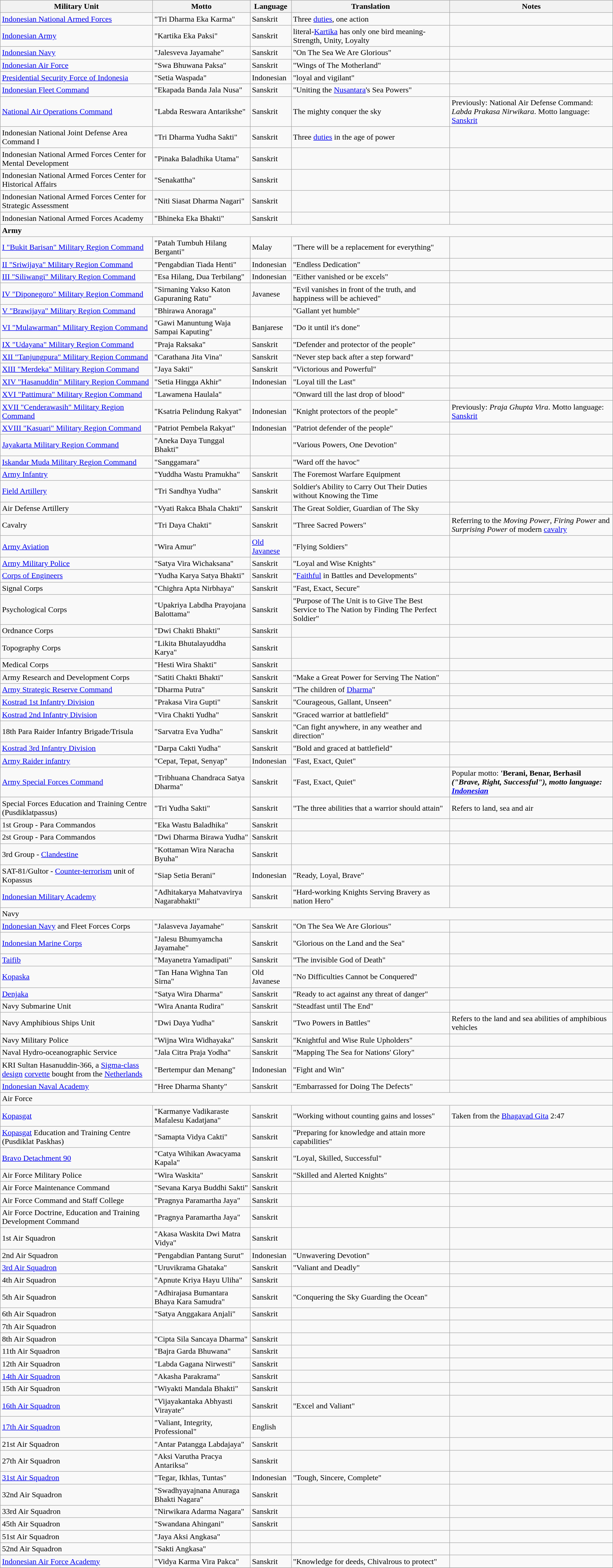<table class="wikitable">
<tr>
<th>Military Unit</th>
<th>Motto</th>
<th>Language</th>
<th>Translation</th>
<th>Notes</th>
</tr>
<tr>
<td><a href='#'>Indonesian National Armed Forces</a></td>
<td>"Tri Dharma Eka Karma"</td>
<td>Sanskrit</td>
<td>Three <a href='#'>duties</a>, one action</td>
<td></td>
</tr>
<tr>
<td><a href='#'>Indonesian Army</a></td>
<td>"Kartika Eka Paksi"</td>
<td>Sanskrit</td>
<td>literal-<a href='#'>Kartika</a> has only one bird meaning-Strength, Unity, Loyalty</td>
<td></td>
</tr>
<tr>
<td><a href='#'>Indonesian Navy</a></td>
<td>"Jalesveva Jayamahe"</td>
<td>Sanskrit</td>
<td>"On The Sea We Are Glorious"</td>
<td></td>
</tr>
<tr>
<td><a href='#'>Indonesian Air Force</a></td>
<td>"Swa Bhuwana Paksa"</td>
<td>Sanskrit</td>
<td>"Wings of The Motherland"</td>
<td></td>
</tr>
<tr>
<td><a href='#'>Presidential Security Force of Indonesia</a></td>
<td>"Setia Waspada"</td>
<td>Indonesian</td>
<td>"loyal and vigilant"</td>
<td></td>
</tr>
<tr>
<td><a href='#'>Indonesian Fleet Command</a></td>
<td>"Ekapada Banda Jala Nusa"</td>
<td>Sanskrit</td>
<td>"Uniting the <a href='#'>Nusantara</a>'s Sea Powers"</td>
<td></td>
</tr>
<tr>
<td><a href='#'>National Air Operations Command</a></td>
<td>"Labda Reswara Antarikshe"</td>
<td>Sanskrit</td>
<td>The mighty conquer the sky</td>
<td>Previously: National Air Defense Command: <em>Labda Prakasa Nirwikara</em>. Motto language: <a href='#'>Sanskrit</a></td>
</tr>
<tr>
<td>Indonesian National Joint Defense Area Command I</td>
<td>"Tri Dharma Yudha Sakti"</td>
<td>Sanskrit</td>
<td>Three <a href='#'>duties</a> in the age of power</td>
<td></td>
</tr>
<tr>
<td>Indonesian National Armed Forces Center for Mental Development</td>
<td>"Pinaka Baladhika Utama"</td>
<td>Sanskrit</td>
<td></td>
<td></td>
</tr>
<tr>
<td>Indonesian National Armed Forces Center for Historical Affairs</td>
<td>"Senakattha"</td>
<td>Sanskrit</td>
<td></td>
<td></td>
</tr>
<tr>
<td>Indonesian National Armed Forces Center for Strategic Assessment</td>
<td>"Niti Siasat Dharma Nagari"</td>
<td>Sanskrit</td>
<td></td>
<td></td>
</tr>
<tr>
<td>Indonesian National Armed Forces Academy</td>
<td>"Bhineka Eka Bhakti"</td>
<td>Sanskrit</td>
<td></td>
<td></td>
</tr>
<tr>
<td colspan="5"><strong>Army</strong></td>
</tr>
<tr>
<td><a href='#'>I "Bukit Barisan" Military Region Command</a></td>
<td>"Patah Tumbuh Hilang Berganti"</td>
<td>Malay</td>
<td>"There will be a replacement for everything"</td>
<td></td>
</tr>
<tr>
<td><a href='#'>II "Sriwijaya" Military Region Command</a></td>
<td>"Pengabdian Tiada Henti"</td>
<td>Indonesian</td>
<td>"Endless Dedication"</td>
<td></td>
</tr>
<tr>
<td><a href='#'>III "Siliwangi" Military Region Command</a></td>
<td>"Esa Hilang, Dua Terbilang"</td>
<td>Indonesian</td>
<td>"Either vanished or be excels"</td>
<td></td>
</tr>
<tr>
<td><a href='#'>IV "Diponegoro" Military Region Command</a></td>
<td>"Sirnaning Yakso Katon Gapuraning Ratu"</td>
<td>Javanese</td>
<td>"Evil vanishes in front of the truth, and happiness will be achieved"</td>
<td></td>
</tr>
<tr>
<td><a href='#'>V "Brawijaya" Military Region Command</a></td>
<td>"Bhirawa Anoraga"</td>
<td></td>
<td>"Gallant yet humble"</td>
<td></td>
</tr>
<tr>
<td><a href='#'>VI "Mulawarman" Military Region Command</a></td>
<td>"Gawi Manuntung Waja Sampai Kaputing"</td>
<td>Banjarese</td>
<td>"Do it until it's done"</td>
<td></td>
</tr>
<tr>
<td><a href='#'>IX "Udayana" Military Region Command</a></td>
<td>"Praja Raksaka"</td>
<td>Sanskrit</td>
<td>"Defender and protector of the people"</td>
<td></td>
</tr>
<tr>
<td><a href='#'>XII "Tanjungpura" Military Region Command</a></td>
<td>"Carathana Jita Vina"</td>
<td>Sanskrit</td>
<td>"Never step back after a step forward"</td>
<td></td>
</tr>
<tr>
<td><a href='#'>XIII "Merdeka" Military Region Command</a></td>
<td>"Jaya Sakti"</td>
<td>Sanskrit</td>
<td>"Victorious and Powerful"</td>
<td></td>
</tr>
<tr>
<td><a href='#'>XIV "Hasanuddin" Military Region Command</a></td>
<td>"Setia Hingga Akhir"</td>
<td>Indonesian</td>
<td>"Loyal till the Last"</td>
<td></td>
</tr>
<tr>
<td><a href='#'>XVI "Pattimura" Military Region Command</a></td>
<td>"Lawamena Haulala"</td>
<td></td>
<td>"Onward till the last drop of blood"</td>
<td></td>
</tr>
<tr>
<td><a href='#'>XVII "Cenderawasih" Military Region Command</a></td>
<td>"Ksatria Pelindung Rakyat"</td>
<td>Indonesian</td>
<td>"Knight protectors of the people"</td>
<td>Previously: <em>Praja Ghupta Vira</em>. Motto language: <a href='#'>Sanskrit</a></td>
</tr>
<tr>
<td><a href='#'>XVIII "Kasuari" Military Region Command</a></td>
<td>"Patriot Pembela Rakyat"</td>
<td>Indonesian</td>
<td>"Patriot defender of the people"</td>
<td></td>
</tr>
<tr>
<td><a href='#'>Jayakarta Military Region Command</a></td>
<td>"Aneka Daya Tunggal Bhakti"</td>
<td></td>
<td>"Various Powers, One Devotion"</td>
<td></td>
</tr>
<tr>
<td><a href='#'>Iskandar Muda Military Region Command</a></td>
<td>"Sanggamara"</td>
<td></td>
<td>"Ward off the havoc"</td>
<td></td>
</tr>
<tr>
<td><a href='#'>Army Infantry</a></td>
<td>"Yuddha Wastu Pramukha"</td>
<td>Sanskrit</td>
<td>The Foremost Warfare Equipment</td>
<td></td>
</tr>
<tr>
<td><a href='#'>Field Artillery</a></td>
<td>"Tri Sandhya Yudha"</td>
<td>Sanskrit</td>
<td>Soldier's Ability to Carry Out Their Duties without Knowing the Time</td>
<td></td>
</tr>
<tr>
<td>Air Defense Artillery</td>
<td>"Vyati Rakca Bhala Chakti"</td>
<td>Sanskrit</td>
<td>The Great Soldier, Guardian of The Sky</td>
<td></td>
</tr>
<tr>
<td>Cavalry</td>
<td>"Tri Daya Chakti"</td>
<td>Sanskrit</td>
<td>"Three Sacred Powers"</td>
<td>Referring to the <em>Moving Power</em>, <em>Firing Power</em> and <em>Surprising Power</em> of modern <a href='#'>cavalry</a></td>
</tr>
<tr>
<td><a href='#'>Army Aviation</a></td>
<td>"Wira Amur"</td>
<td><a href='#'>Old Javanese</a></td>
<td>"Flying Soldiers"</td>
<td></td>
</tr>
<tr>
<td><a href='#'>Army Military Police</a></td>
<td>"Satya Vira Wichaksana"</td>
<td>Sanskrit</td>
<td>"Loyal and Wise Knights"</td>
<td></td>
</tr>
<tr>
<td><a href='#'>Corps of Engineers</a></td>
<td>"Yudha Karya Satya Bhakti"</td>
<td>Sanskrit</td>
<td>"<a href='#'>Faithful</a> in Battles and Developments"</td>
<td></td>
</tr>
<tr>
<td>Signal Corps</td>
<td>"Chighra Apta Nirbhaya"</td>
<td>Sanskrit</td>
<td>"Fast, Exact, Secure"</td>
<td></td>
</tr>
<tr>
<td>Psychological Corps</td>
<td>"Upakriya Labdha Prayojana Balottama"</td>
<td>Sanskrit</td>
<td>"Purpose of The Unit is to Give The Best Service to The Nation by Finding The Perfect Soldier"</td>
<td></td>
</tr>
<tr>
<td>Ordnance Corps</td>
<td>"Dwi Chakti Bhakti"</td>
<td>Sanskrit</td>
<td></td>
<td></td>
</tr>
<tr>
<td>Topography Corps</td>
<td>"Likita Bhutalayuddha Karya"</td>
<td>Sanskrit</td>
<td></td>
<td></td>
</tr>
<tr>
<td>Medical Corps</td>
<td>"Hesti Wira Shakti"</td>
<td>Sanskrit</td>
<td></td>
<td></td>
</tr>
<tr>
<td>Army Research and Development Corps</td>
<td>"Satiti Chakti Bhakti"</td>
<td>Sanskrit</td>
<td>"Make a Great Power for Serving The Nation"</td>
<td></td>
</tr>
<tr>
<td><a href='#'>Army Strategic Reserve Command</a></td>
<td>"Dharma Putra"</td>
<td>Sanskrit</td>
<td>"The children of <a href='#'>Dharma</a>"</td>
<td></td>
</tr>
<tr>
<td><a href='#'>Kostrad 1st Infantry Division</a></td>
<td>"Prakasa Vira Gupti"</td>
<td>Sanskrit</td>
<td>"Courageous, Gallant, Unseen"</td>
<td></td>
</tr>
<tr>
<td><a href='#'>Kostrad 2nd Infantry Division</a></td>
<td>"Vira Chakti Yudha"</td>
<td>Sanskrit</td>
<td>"Graced warrior at battlefield"</td>
<td></td>
</tr>
<tr>
<td>18th Para Raider Infantry Brigade/Trisula</td>
<td>"Sarvatra Eva Yudha"</td>
<td>Sanskrit</td>
<td>"Can fight anywhere, in any weather and direction"</td>
<td></td>
</tr>
<tr>
<td><a href='#'>Kostrad 3rd Infantry Division</a></td>
<td>"Darpa Cakti Yudha"</td>
<td>Sanskrit</td>
<td>"Bold and graced at battlefield"</td>
<td></td>
</tr>
<tr>
<td><a href='#'>Army Raider infantry</a></td>
<td>"Cepat, Tepat, Senyap"</td>
<td>Indonesian</td>
<td>"Fast, Exact, Quiet"</td>
<td></td>
</tr>
<tr>
<td><a href='#'>Army Special Forces Command</a></td>
<td>"Tribhuana Chandraca Satya Dharma"</td>
<td>Sanskrit</td>
<td>"Fast, Exact, Quiet"</td>
<td>Popular motto: <strong>'Berani, Benar, Berhasil<em> ("Brave, Right, Successful"), motto language: <a href='#'>Indonesian</a></td>
</tr>
<tr>
<td>Special Forces Education and Training Centre (Pusdiklatpassus)</td>
<td>"Tri Yudha Sakti"</td>
<td>Sanskrit</td>
<td>"The three abilities that a warrior should attain"</td>
<td>Refers to land, sea and air</td>
</tr>
<tr>
<td>1st Group - Para Commandos</td>
<td>"Eka Wastu Baladhika"</td>
<td>Sanskrit</td>
<td></td>
<td></td>
</tr>
<tr>
<td>2st Group - Para Commandos</td>
<td>"Dwi Dharma Birawa Yudha"</td>
<td>Sanskrit</td>
<td></td>
<td></td>
</tr>
<tr>
<td>3rd Group - <a href='#'>Clandestine</a></td>
<td>"Kottaman Wira Naracha Byuha"</td>
<td>Sanskrit</td>
<td></td>
<td></td>
</tr>
<tr>
<td>SAT-81/Gultor - <a href='#'>Counter-terrorism</a> unit of Kopassus</td>
<td>"Siap Setia Berani"</td>
<td>Indonesian</td>
<td>"Ready, Loyal, Brave"</td>
<td></td>
</tr>
<tr>
<td><a href='#'>Indonesian Military Academy</a></td>
<td>"Adhitakarya Mahatvavirya Nagarabhakti"</td>
<td>Sanskrit</td>
<td>"Hard-working Knights Serving Bravery as nation Hero"</td>
<td></td>
</tr>
<tr>
<td colspan="5"></strong>Navy<strong></td>
</tr>
<tr>
<td><a href='#'>Indonesian Navy</a> and Fleet Forces Corps</td>
<td>"Jalasveva Jayamahe"</td>
<td>Sanskrit</td>
<td>"On The Sea We Are Glorious"</td>
<td></td>
</tr>
<tr>
<td><a href='#'>Indonesian Marine Corps</a></td>
<td>"Jalesu Bhumyamcha Jayamahe"</td>
<td>Sanskrit</td>
<td>"Glorious on the Land and the Sea"</td>
<td></td>
</tr>
<tr>
<td><a href='#'>Taifib</a></td>
<td>"Mayanetra Yamadipati"</td>
<td>Sanskrit</td>
<td>"The invisible God of Death"</td>
<td></td>
</tr>
<tr>
<td><a href='#'>Kopaska</a></td>
<td>"Tan Hana Wighna Tan Sirna"</td>
<td>Old Javanese</td>
<td>"No Difficulties Cannot be Conquered"</td>
<td></td>
</tr>
<tr>
<td><a href='#'>Denjaka</a></td>
<td>"Satya Wira Dharma"</td>
<td>Sanskrit</td>
<td>"Ready to act against any threat of danger"</td>
<td></td>
</tr>
<tr>
<td>Navy Submarine Unit</td>
<td>"Wira Ananta Rudira"</td>
<td>Sanskrit</td>
<td>"Steadfast until The End"</td>
<td></td>
</tr>
<tr>
<td>Navy Amphibious Ships Unit</td>
<td>"Dwi Daya Yudha"</td>
<td>Sanskrit</td>
<td>"Two Powers in Battles"</td>
<td>Refers to the land and sea abilities of amphibious vehicles</td>
</tr>
<tr>
<td>Navy Military Police</td>
<td>"Wijna Wira Widhayaka"</td>
<td>Sanskrit</td>
<td>"Knightful and Wise Rule Upholders"</td>
<td></td>
</tr>
<tr>
<td>Naval Hydro-oceanographic Service</td>
<td>"Jala Citra Praja Yodha"</td>
<td>Sanskrit</td>
<td>"Mapping The Sea for Nations' Glory"</td>
<td></td>
</tr>
<tr>
<td>KRI Sultan Hasanuddin-366, a <a href='#'>Sigma-class design</a> <a href='#'>corvette</a> bought from the <a href='#'>Netherlands</a></td>
<td>"Bertempur dan Menang"</td>
<td>Indonesian</td>
<td>"Fight and Win"</td>
<td></td>
</tr>
<tr>
<td><a href='#'>Indonesian Naval Academy</a></td>
<td>"Hree Dharma Shanty"</td>
<td>Sanskrit</td>
<td>"Embarrassed for Doing The Defects"</td>
<td></td>
</tr>
<tr>
<td colspan="5"></strong>Air Force<strong></td>
</tr>
<tr>
<td><a href='#'>Kopasgat</a></td>
<td>"Karmanye Vadikaraste Mafalesu Kadatjana"</td>
<td>Sanskrit</td>
<td>"Working without counting gains and losses"</td>
<td>Taken from the <a href='#'>Bhagavad Gita</a> 2:47</td>
</tr>
<tr>
<td><a href='#'>Kopasgat</a> Education and Training Centre (Pusdiklat Paskhas)</td>
<td>"Samapta Vidya Cakti"</td>
<td>Sanskrit</td>
<td>"Preparing for knowledge and attain more capabilities"</td>
<td></td>
</tr>
<tr>
<td><a href='#'>Bravo Detachment 90</a></td>
<td>"Catya Wihikan Awacyama Kapala"</td>
<td>Sanskrit</td>
<td>"Loyal, Skilled, Successful"</td>
<td></td>
</tr>
<tr>
<td>Air Force Military Police</td>
<td>"Wira Waskita"</td>
<td>Sanskrit</td>
<td>"Skilled and Alerted Knights"</td>
<td></td>
</tr>
<tr>
<td>Air Force Maintenance Command</td>
<td>"Sevana Karya Buddhi Sakti"</td>
<td>Sanskrit</td>
<td></td>
<td></td>
</tr>
<tr>
<td>Air Force Command and Staff College</td>
<td>"Pragnya Paramartha Jaya"</td>
<td>Sanskrit</td>
<td></td>
<td></td>
</tr>
<tr>
<td>Air Force Doctrine, Education and Training Development Command</td>
<td>"Pragnya Paramartha Jaya"</td>
<td>Sanskrit</td>
<td></td>
<td></td>
</tr>
<tr>
<td>1st Air Squadron</td>
<td>"Akasa Waskita Dwi Matra Vidya"</td>
<td>Sanskrit</td>
<td></td>
<td></td>
</tr>
<tr>
<td>2nd Air Squadron</td>
<td>"Pengabdian Pantang Surut"</td>
<td>Indonesian</td>
<td>"Unwavering Devotion"</td>
<td></td>
</tr>
<tr>
<td><a href='#'>3rd Air Squadron</a></td>
<td>"Uruvikrama Ghataka"</td>
<td>Sanskrit</td>
<td>"Valiant and Deadly"</td>
<td></td>
</tr>
<tr>
<td>4th Air Squadron</td>
<td>"Apnute Kriya Hayu Uliha"</td>
<td>Sanskrit</td>
<td></td>
<td></td>
</tr>
<tr>
<td>5th Air Squadron</td>
<td>"Adhirajasa Bumantara Bhaya Kara Samudra"</td>
<td>Sanskrit</td>
<td>"Conquering the Sky Guarding the Ocean"</td>
<td></td>
</tr>
<tr>
<td>6th Air Squadron</td>
<td>"Satya Anggakara Anjali"</td>
<td>Sanskrit</td>
<td></td>
<td></td>
</tr>
<tr>
<td>7th Air Squadron</td>
<td></td>
<td></td>
<td></td>
<td></td>
</tr>
<tr>
<td>8th Air Squadron</td>
<td>"Cipta Sila Sancaya Dharma"</td>
<td>Sanskrit</td>
<td></td>
<td></td>
</tr>
<tr>
<td>11th Air Squadron</td>
<td>"Bajra Garda Bhuwana"</td>
<td>Sanskrit</td>
<td></td>
<td></td>
</tr>
<tr>
<td>12th Air Squadron</td>
<td>"Labda Gagana Nirwesti"</td>
<td>Sanskrit</td>
<td></td>
<td></td>
</tr>
<tr>
<td><a href='#'>14th Air Squadron</a></td>
<td>"Akasha Parakrama"</td>
<td>Sanskrit</td>
<td></td>
<td></td>
</tr>
<tr>
<td>15th Air Squadron</td>
<td>"Wiyakti Mandala Bhakti"</td>
<td>Sanskrit</td>
<td></td>
<td></td>
</tr>
<tr>
<td><a href='#'>16th Air Squadron</a></td>
<td>"Vijayakantaka Abhyasti Virayate"</td>
<td>Sanskrit</td>
<td>"Excel and Valiant"</td>
<td></td>
</tr>
<tr>
<td><a href='#'>17th Air Squadron</a></td>
<td>"Valiant, Integrity, Professional"</td>
<td>English</td>
<td></td>
<td></td>
</tr>
<tr>
<td>21st Air Squadron</td>
<td>"Antar Patangga Labdajaya"</td>
<td>Sanskrit</td>
<td></td>
<td></td>
</tr>
<tr>
<td>27th Air Squadron</td>
<td>"Aksi Varutha Pracya Antariksa"</td>
<td>Sanskrit</td>
<td></td>
<td></td>
</tr>
<tr>
<td><a href='#'>31st Air Squadron</a></td>
<td>"Tegar, Ikhlas, Tuntas"</td>
<td>Indonesian</td>
<td>"Tough, Sincere, Complete"</td>
<td></td>
</tr>
<tr>
<td>32nd Air Squadron</td>
<td>"Swadhyayajnana Anuraga Bhakti Nagara"</td>
<td>Sanskrit</td>
<td></td>
<td></td>
</tr>
<tr>
<td>33rd Air Squadron</td>
<td>"Nirwikara Adarma Nagara"</td>
<td>Sanskrit</td>
<td></td>
<td></td>
</tr>
<tr>
<td>45th Air Squadron</td>
<td>"Swandana Ahingani"</td>
<td>Sanskrit</td>
<td></td>
<td></td>
</tr>
<tr>
<td>51st Air Squadron</td>
<td>"Jaya Aksi Angkasa"</td>
<td></td>
<td></td>
<td></td>
</tr>
<tr>
<td>52nd Air Squadron</td>
<td>"Sakti Angkasa"</td>
<td></td>
<td></td>
<td></td>
</tr>
<tr>
<td><a href='#'>Indonesian Air Force Academy</a></td>
<td>"Vidya Karma Vira Pakca"</td>
<td>Sanskrit</td>
<td>"Knowledge for deeds, Chivalrous to protect"</td>
<td></td>
</tr>
<tr>
</tr>
</table>
